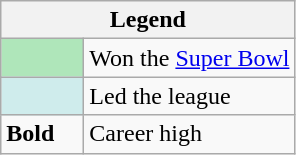<table class="wikitable mw-collapsible mw-collapsed">
<tr>
<th colspan="2">Legend</th>
</tr>
<tr>
<td style="background:#afe6ba; width:3em;"></td>
<td>Won the <a href='#'>Super Bowl</a></td>
</tr>
<tr>
<td style="background:#cfecec; width:3em;"></td>
<td>Led the league</td>
</tr>
<tr>
<td><strong>Bold</strong></td>
<td>Career high</td>
</tr>
</table>
